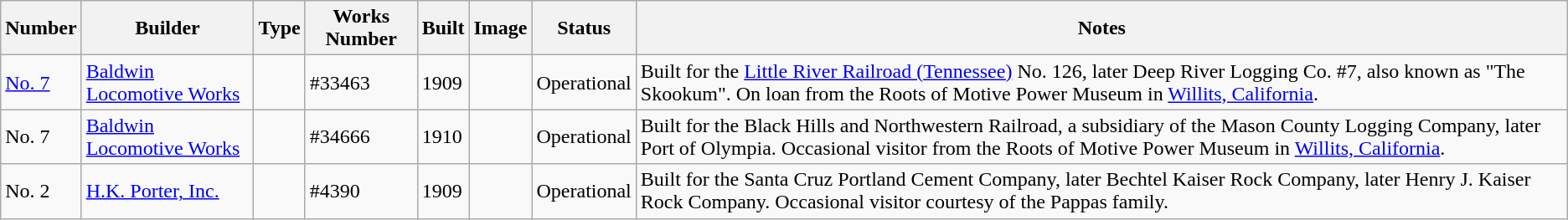<table class="wikitable">
<tr>
<th>Number</th>
<th>Builder</th>
<th>Type</th>
<th>Works Number</th>
<th>Built</th>
<th>Image</th>
<th>Status</th>
<th>Notes</th>
</tr>
<tr>
<td><a href='#'>No. 7</a></td>
<td><a href='#'>Baldwin Locomotive Works</a></td>
<td></td>
<td>#33463</td>
<td>1909</td>
<td></td>
<td>Operational</td>
<td>Built for the <a href='#'>Little River Railroad (Tennessee)</a> No. 126, later Deep River Logging Co. #7, also known as "The Skookum". On loan from the Roots of Motive Power Museum in <a href='#'>Willits, California</a>.</td>
</tr>
<tr>
<td>No. 7</td>
<td><a href='#'>Baldwin Locomotive Works</a></td>
<td></td>
<td>#34666</td>
<td>1910</td>
<td></td>
<td>Operational</td>
<td>Built for the Black Hills and Northwestern Railroad, a subsidiary of the Mason County Logging Company, later Port of Olympia. Occasional visitor from the Roots of Motive Power Museum in <a href='#'>Willits, California</a>.</td>
</tr>
<tr>
<td>No. 2</td>
<td><a href='#'>H.K. Porter, Inc.</a></td>
<td></td>
<td>#4390</td>
<td>1909</td>
<td></td>
<td>Operational</td>
<td>Built for the Santa Cruz Portland Cement Company, later Bechtel Kaiser Rock Company, later Henry J. Kaiser Rock Company. Occasional visitor courtesy of the Pappas family.</td>
</tr>
</table>
